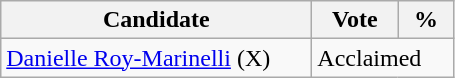<table class="wikitable">
<tr>
<th bgcolor="#DDDDFF" width="200px">Candidate</th>
<th bgcolor="#DDDDFF" width="50px">Vote</th>
<th bgcolor="#DDDDFF" width="30px">%</th>
</tr>
<tr>
<td><a href='#'>Danielle Roy-Marinelli</a> (X)</td>
<td colspan="2">Acclaimed</td>
</tr>
</table>
